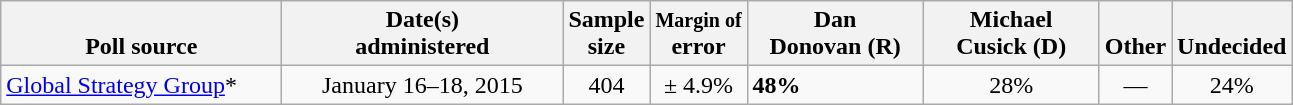<table class="wikitable">
<tr valign= bottom>
<th style="width:180px;">Poll source</th>
<th style="width:180px;">Date(s)<br>administered</th>
<th class=small>Sample<br>size</th>
<th class=small><small>Margin of</small><br>error</th>
<th style="width:110px;">Dan<br>Donovan (R)</th>
<th style="width:110px;">Michael<br>Cusick (D)</th>
<th>Other</th>
<th>Undecided</th>
</tr>
<tr>
<td><a href='#'>Global Strategy Group</a>*</td>
<td align=center>January 16–18, 2015</td>
<td align=center>404</td>
<td align=center>± 4.9%</td>
<td><strong>48%</strong></td>
<td align=center>28%</td>
<td align=center>—</td>
<td align=center>24%</td>
</tr>
</table>
